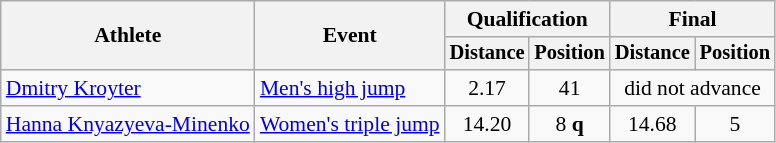<table class=wikitable style="font-size:90%">
<tr>
<th rowspan="2">Athlete</th>
<th rowspan="2">Event</th>
<th colspan="2">Qualification</th>
<th colspan="2">Final</th>
</tr>
<tr style="font-size:95%">
<th>Distance</th>
<th>Position</th>
<th>Distance</th>
<th>Position</th>
</tr>
<tr align=center>
<td align=left><a href='#'>Dmitry Kroyter</a></td>
<td align=left><a href='#'>Men's high jump</a></td>
<td>2.17</td>
<td>41</td>
<td colspan=2>did not advance</td>
</tr>
<tr align=center>
<td align=left><a href='#'>Hanna Knyazyeva-Minenko</a></td>
<td align=left><a href='#'>Women's triple jump</a></td>
<td>14.20</td>
<td>8 <strong>q</strong></td>
<td>14.68</td>
<td>5</td>
</tr>
</table>
